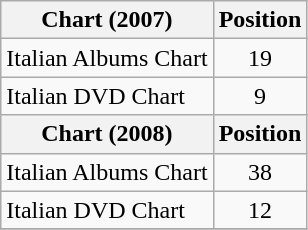<table class="wikitable">
<tr>
<th>Chart (2007)</th>
<th>Position</th>
</tr>
<tr>
<td>Italian Albums Chart</td>
<td style="text-align:center;">19</td>
</tr>
<tr>
<td>Italian DVD Chart</td>
<td style="text-align:center;">9</td>
</tr>
<tr>
<th>Chart (2008)</th>
<th>Position</th>
</tr>
<tr>
<td>Italian Albums Chart</td>
<td style="text-align:center;">38</td>
</tr>
<tr>
<td>Italian DVD Chart</td>
<td style="text-align:center;">12</td>
</tr>
<tr>
</tr>
</table>
